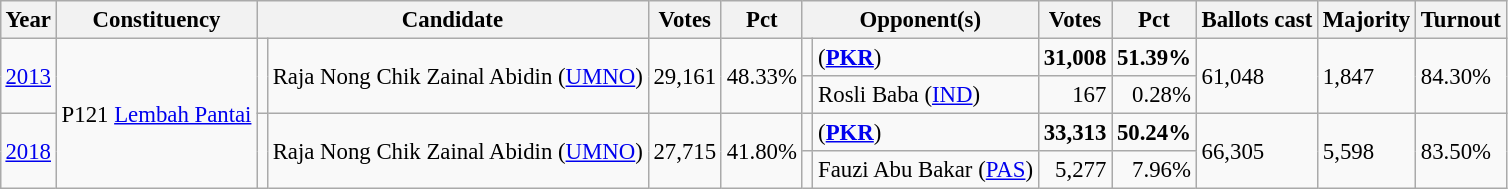<table class="wikitable" style="margin:0.5em ; font-size:95%">
<tr>
<th>Year</th>
<th>Constituency</th>
<th colspan=2>Candidate</th>
<th>Votes</th>
<th>Pct</th>
<th colspan=2>Opponent(s)</th>
<th>Votes</th>
<th>Pct</th>
<th>Ballots cast</th>
<th>Majority</th>
<th>Turnout</th>
</tr>
<tr>
<td rowspan="2"><a href='#'>2013</a></td>
<td rowspan=4>P121 <a href='#'>Lembah Pantai</a></td>
<td rowspan="2" ></td>
<td rowspan="2">Raja Nong Chik Zainal Abidin (<a href='#'>UMNO</a>)</td>
<td rowspan="2" align="right">29,161</td>
<td rowspan="2">48.33%</td>
<td></td>
<td> (<a href='#'><strong>PKR</strong></a>)</td>
<td align="right"><strong>31,008</strong></td>
<td><strong>51.39%</strong></td>
<td rowspan="2">61,048</td>
<td rowspan="2">1,847</td>
<td rowspan="2">84.30%</td>
</tr>
<tr>
<td></td>
<td>Rosli Baba (<a href='#'>IND</a>)</td>
<td align="right">167</td>
<td align="right">0.28%</td>
</tr>
<tr>
<td rowspan="2"><a href='#'>2018</a></td>
<td rowspan="2" ></td>
<td rowspan="2">Raja Nong Chik Zainal Abidin (<a href='#'>UMNO</a>)</td>
<td rowspan="2" align="right">27,715</td>
<td rowspan="2">41.80%</td>
<td></td>
<td> (<a href='#'><strong>PKR</strong></a>)</td>
<td align="right"><strong>33,313</strong></td>
<td><strong>50.24%</strong></td>
<td rowspan="2">66,305</td>
<td rowspan="2">5,598</td>
<td rowspan="2">83.50%</td>
</tr>
<tr>
<td></td>
<td>Fauzi Abu Bakar (<a href='#'>PAS</a>)</td>
<td align="right">5,277</td>
<td align="right">7.96%</td>
</tr>
</table>
